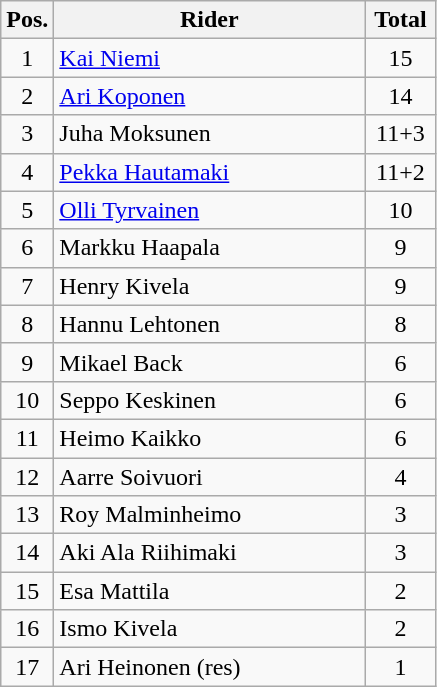<table class="wikitable" style="text-align:center;">
<tr>
<th width=25px>Pos.</th>
<th width=200px>Rider</th>
<th width=40px>Total</th>
</tr>
<tr>
<td>1</td>
<td align=left><a href='#'>Kai Niemi</a></td>
<td>15</td>
</tr>
<tr>
<td>2</td>
<td align=left><a href='#'>Ari Koponen</a></td>
<td>14</td>
</tr>
<tr>
<td>3</td>
<td align=left>Juha Moksunen</td>
<td>11+3</td>
</tr>
<tr>
<td>4</td>
<td align=left><a href='#'>Pekka Hautamaki</a></td>
<td>11+2</td>
</tr>
<tr>
<td>5</td>
<td align=left><a href='#'>Olli Tyrvainen</a></td>
<td>10</td>
</tr>
<tr>
<td>6</td>
<td align=left>Markku Haapala</td>
<td>9</td>
</tr>
<tr>
<td>7</td>
<td align=left>Henry Kivela</td>
<td>9</td>
</tr>
<tr>
<td>8</td>
<td align=left>Hannu Lehtonen</td>
<td>8</td>
</tr>
<tr>
<td>9</td>
<td align=left>Mikael Back</td>
<td>6</td>
</tr>
<tr>
<td>10</td>
<td align=left>Seppo Keskinen</td>
<td>6</td>
</tr>
<tr>
<td>11</td>
<td align=left>Heimo Kaikko</td>
<td>6</td>
</tr>
<tr>
<td>12</td>
<td align=left>Aarre Soivuori</td>
<td>4</td>
</tr>
<tr>
<td>13</td>
<td align=left>Roy Malminheimo</td>
<td>3</td>
</tr>
<tr>
<td>14</td>
<td align=left>Aki Ala Riihimaki</td>
<td>3</td>
</tr>
<tr>
<td>15</td>
<td align=left>Esa Mattila</td>
<td>2</td>
</tr>
<tr>
<td>16</td>
<td align=left>Ismo Kivela</td>
<td>2</td>
</tr>
<tr>
<td>17</td>
<td align=left>Ari Heinonen (res)</td>
<td>1</td>
</tr>
</table>
